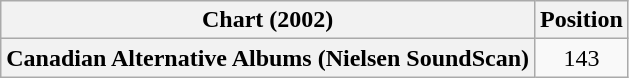<table class="wikitable plainrowheaders">
<tr>
<th scope="col">Chart (2002)</th>
<th scope="col">Position</th>
</tr>
<tr>
<th scope="row">Canadian Alternative Albums (Nielsen SoundScan)</th>
<td align=center>143</td>
</tr>
</table>
